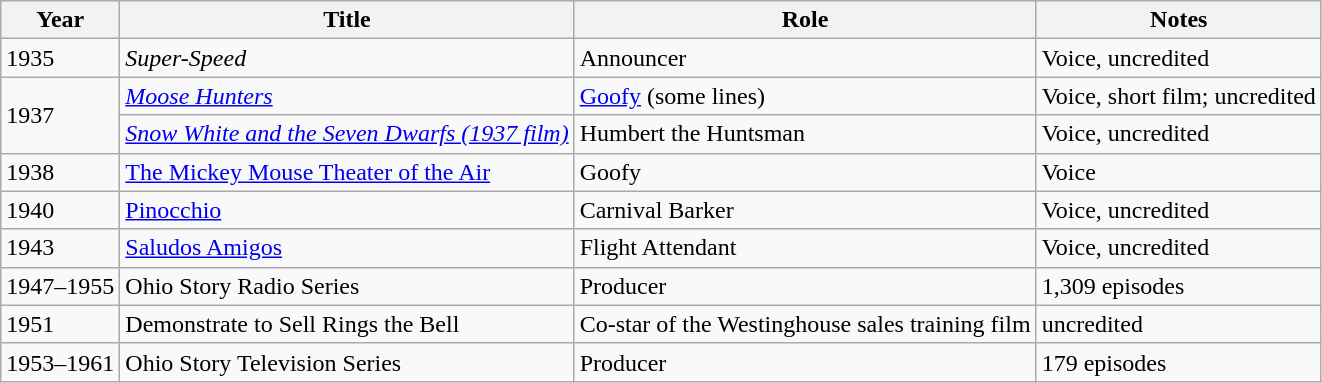<table class="wikitable">
<tr>
<th>Year</th>
<th>Title</th>
<th>Role</th>
<th>Notes</th>
</tr>
<tr>
<td>1935</td>
<td><em>Super-Speed</em></td>
<td>Announcer</td>
<td>Voice, uncredited</td>
</tr>
<tr>
<td rowspan="2">1937</td>
<td><em><a href='#'>Moose Hunters</a></em></td>
<td><a href='#'>Goofy</a> (some lines)</td>
<td>Voice, short film; uncredited</td>
</tr>
<tr>
<td><em><a href='#'>Snow White and the Seven Dwarfs (1937 film)</a></td>
<td>Humbert the Huntsman</td>
<td>Voice, uncredited</td>
</tr>
<tr>
<td>1938</td>
<td></em><a href='#'>The Mickey Mouse Theater of the Air</a><em></td>
<td>Goofy</td>
<td>Voice</td>
</tr>
<tr>
<td>1940</td>
<td></em><a href='#'>Pinocchio</a><em></td>
<td>Carnival Barker</td>
<td>Voice, uncredited</td>
</tr>
<tr>
<td>1943</td>
<td></em><a href='#'>Saludos Amigos</a><em></td>
<td>Flight Attendant</td>
<td>Voice, uncredited</td>
</tr>
<tr>
<td>1947–1955</td>
<td></em>Ohio Story Radio Series<em></td>
<td>Producer</td>
<td>1,309 episodes</td>
</tr>
<tr>
<td>1951</td>
<td></em>Demonstrate to Sell Rings the Bell<em></td>
<td>Co-star of the Westinghouse sales training film</td>
<td>uncredited</td>
</tr>
<tr>
<td>1953–1961</td>
<td></em>Ohio Story Television Series<em></td>
<td>Producer</td>
<td>179 episodes</td>
</tr>
</table>
